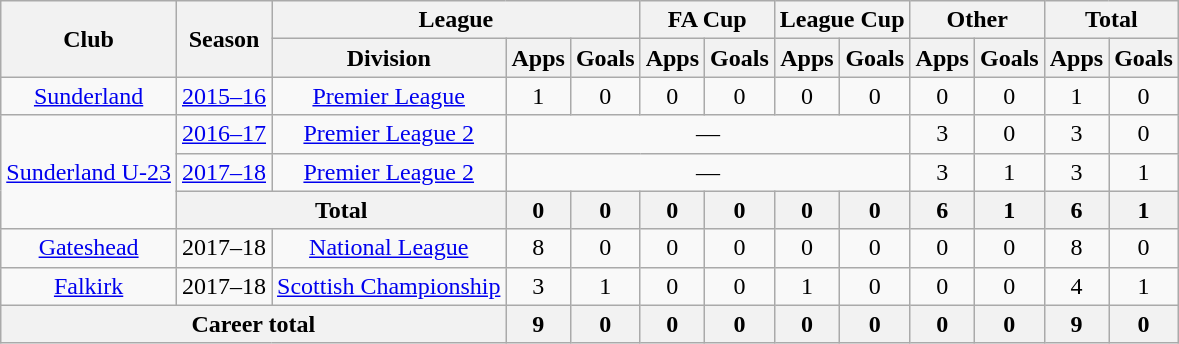<table class="wikitable" style="text-align: center;">
<tr>
<th rowspan=2>Club</th>
<th rowspan=2>Season</th>
<th colspan=3>League</th>
<th colspan=2>FA Cup</th>
<th colspan=2>League Cup</th>
<th colspan=2>Other</th>
<th colspan=2>Total</th>
</tr>
<tr>
<th>Division</th>
<th>Apps</th>
<th>Goals</th>
<th>Apps</th>
<th>Goals</th>
<th>Apps</th>
<th>Goals</th>
<th>Apps</th>
<th>Goals</th>
<th>Apps</th>
<th>Goals</th>
</tr>
<tr>
<td><a href='#'>Sunderland</a></td>
<td><a href='#'>2015–16</a></td>
<td><a href='#'>Premier League</a></td>
<td>1</td>
<td>0</td>
<td>0</td>
<td>0</td>
<td>0</td>
<td>0</td>
<td>0</td>
<td>0</td>
<td>1</td>
<td>0</td>
</tr>
<tr>
<td rowspan=3><a href='#'>Sunderland U-23</a></td>
<td><a href='#'>2016–17</a></td>
<td><a href='#'>Premier League 2</a></td>
<td colspan=6>—</td>
<td>3</td>
<td>0</td>
<td>3</td>
<td>0</td>
</tr>
<tr>
<td><a href='#'>2017–18</a></td>
<td><a href='#'>Premier League 2</a></td>
<td colspan=6>—</td>
<td>3</td>
<td>1</td>
<td>3</td>
<td>1</td>
</tr>
<tr>
<th colspan=2>Total</th>
<th>0</th>
<th>0</th>
<th>0</th>
<th>0</th>
<th>0</th>
<th>0</th>
<th>6</th>
<th>1</th>
<th>6</th>
<th>1</th>
</tr>
<tr>
<td><a href='#'>Gateshead</a></td>
<td>2017–18</td>
<td><a href='#'>National League</a></td>
<td>8</td>
<td>0</td>
<td>0</td>
<td>0</td>
<td>0</td>
<td>0</td>
<td>0</td>
<td>0</td>
<td>8</td>
<td>0</td>
</tr>
<tr>
<td><a href='#'>Falkirk</a></td>
<td>2017–18</td>
<td><a href='#'>Scottish Championship</a></td>
<td>3</td>
<td>1</td>
<td>0</td>
<td>0</td>
<td>1</td>
<td>0</td>
<td>0</td>
<td>0</td>
<td>4</td>
<td>1</td>
</tr>
<tr>
<th colspan=3>Career total</th>
<th>9</th>
<th>0</th>
<th>0</th>
<th>0</th>
<th>0</th>
<th>0</th>
<th>0</th>
<th>0</th>
<th>9</th>
<th>0</th>
</tr>
</table>
